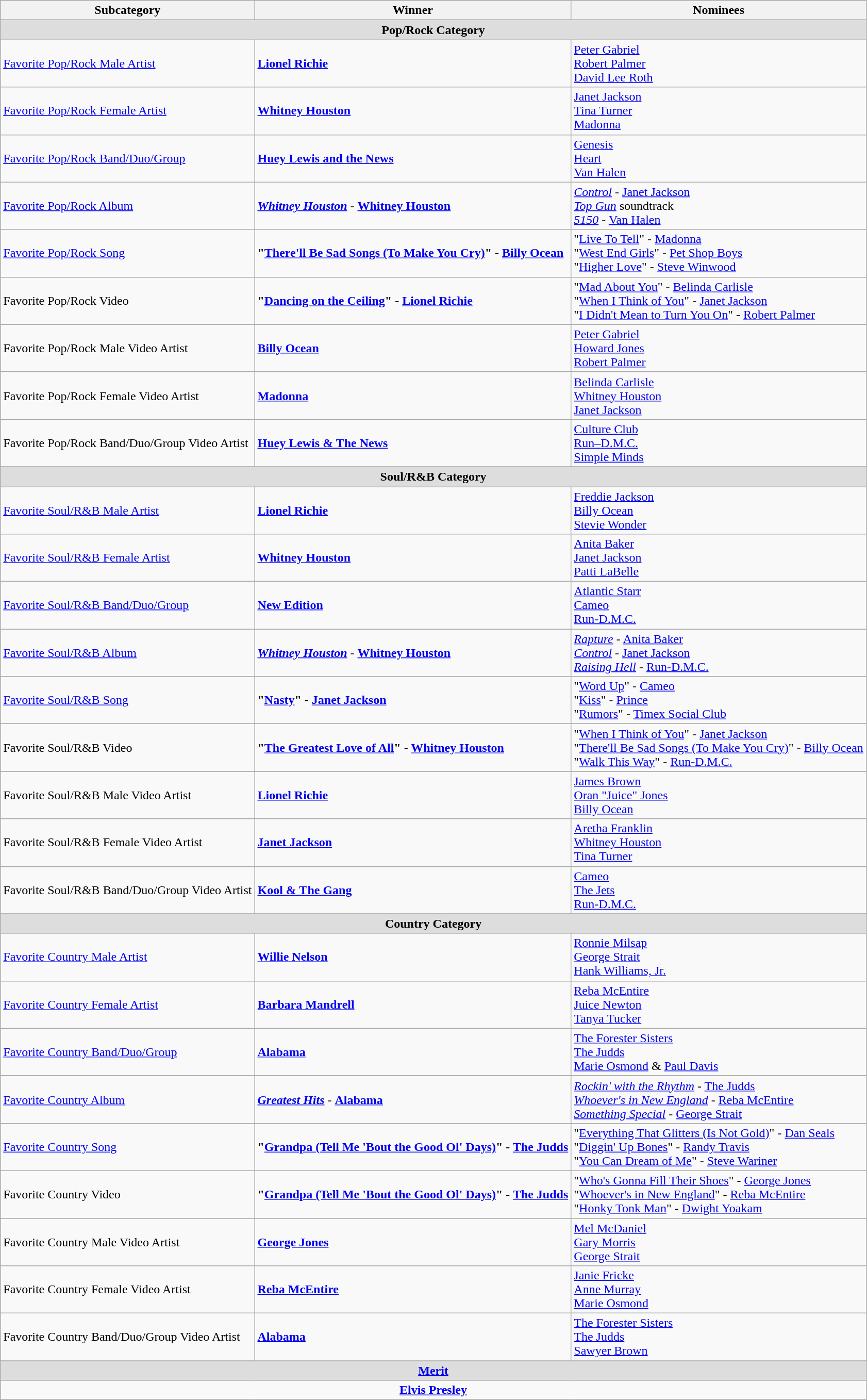<table class="wikitable">
<tr>
<th><strong>Subcategory</strong></th>
<th><strong>Winner</strong></th>
<th><strong>Nominees</strong></th>
</tr>
<tr bgcolor="#DDDDDD">
<td colspan=8 align=center><strong>Pop/Rock Category</strong></td>
</tr>
<tr>
<td><a href='#'>Favorite Pop/Rock Male Artist</a></td>
<td><strong><a href='#'>Lionel Richie</a></strong></td>
<td><a href='#'>Peter Gabriel</a><br><a href='#'>Robert Palmer</a><br><a href='#'>David Lee Roth</a></td>
</tr>
<tr>
<td><a href='#'>Favorite Pop/Rock Female Artist</a></td>
<td><strong><a href='#'>Whitney Houston</a></strong></td>
<td><a href='#'>Janet Jackson</a><br><a href='#'>Tina Turner</a><br><a href='#'>Madonna</a></td>
</tr>
<tr>
<td><a href='#'>Favorite Pop/Rock Band/Duo/Group</a></td>
<td><strong><a href='#'>Huey Lewis and the News</a></strong></td>
<td><a href='#'>Genesis</a><br><a href='#'>Heart</a><br><a href='#'>Van Halen</a></td>
</tr>
<tr>
<td><a href='#'>Favorite Pop/Rock Album</a></td>
<td><strong><em><a href='#'>Whitney Houston</a></em></strong> - <strong><a href='#'>Whitney Houston</a></strong></td>
<td><em><a href='#'>Control</a></em> - <a href='#'>Janet Jackson</a><br><em><a href='#'>Top Gun</a></em> soundtrack<br><em><a href='#'>5150</a></em> - <a href='#'>Van Halen</a></td>
</tr>
<tr>
<td><a href='#'>Favorite Pop/Rock Song</a></td>
<td><strong>"<a href='#'>There'll Be Sad Songs (To Make You Cry)</a>" - <a href='#'>Billy Ocean</a></strong></td>
<td>"<a href='#'>Live To Tell</a>" - <a href='#'>Madonna</a><br>"<a href='#'>West End Girls</a>" - <a href='#'>Pet Shop Boys</a><br>"<a href='#'>Higher Love</a>" - <a href='#'>Steve Winwood</a></td>
</tr>
<tr>
<td>Favorite Pop/Rock Video</td>
<td><strong>"<a href='#'>Dancing on the Ceiling</a>" - <a href='#'>Lionel Richie</a></strong></td>
<td>"<a href='#'>Mad About You</a>" - <a href='#'>Belinda Carlisle</a><br>"<a href='#'>When I Think of You</a>" - <a href='#'>Janet Jackson</a><br>"<a href='#'>I Didn't Mean to Turn You On</a>" - <a href='#'>Robert Palmer</a></td>
</tr>
<tr>
<td>Favorite Pop/Rock Male Video Artist</td>
<td><strong><a href='#'>Billy Ocean</a></strong></td>
<td><a href='#'>Peter Gabriel</a><br><a href='#'>Howard Jones</a><br><a href='#'>Robert Palmer</a></td>
</tr>
<tr>
<td>Favorite Pop/Rock Female Video Artist</td>
<td><strong><a href='#'>Madonna</a></strong></td>
<td><a href='#'>Belinda Carlisle</a><br><a href='#'>Whitney Houston</a><br><a href='#'>Janet Jackson</a></td>
</tr>
<tr>
<td>Favorite Pop/Rock Band/Duo/Group Video Artist</td>
<td><strong><a href='#'>Huey Lewis & The News</a></strong></td>
<td><a href='#'>Culture Club</a><br> <a href='#'>Run–D.M.C.</a><br><a href='#'>Simple Minds</a></td>
</tr>
<tr>
</tr>
<tr bgcolor="#DDDDDD">
<td colspan=8 align=center><strong>Soul/R&B Category</strong></td>
</tr>
<tr>
<td><a href='#'>Favorite Soul/R&B Male Artist</a></td>
<td><strong><a href='#'>Lionel Richie</a></strong></td>
<td><a href='#'>Freddie Jackson</a><br><a href='#'>Billy Ocean</a><br><a href='#'>Stevie Wonder</a></td>
</tr>
<tr>
<td><a href='#'>Favorite Soul/R&B Female Artist</a></td>
<td><strong><a href='#'>Whitney Houston</a></strong></td>
<td><a href='#'>Anita Baker</a><br><a href='#'>Janet Jackson</a><br><a href='#'>Patti LaBelle</a></td>
</tr>
<tr>
<td><a href='#'>Favorite Soul/R&B Band/Duo/Group</a></td>
<td><strong><a href='#'>New Edition</a></strong></td>
<td><a href='#'>Atlantic Starr</a><br><a href='#'>Cameo</a><br><a href='#'>Run-D.M.C.</a></td>
</tr>
<tr>
<td><a href='#'>Favorite Soul/R&B Album</a></td>
<td><strong><em><a href='#'>Whitney Houston</a></em></strong> - <strong><a href='#'>Whitney Houston</a></strong></td>
<td><em><a href='#'>Rapture</a></em> - <a href='#'>Anita Baker</a><br><em><a href='#'>Control</a></em> - <a href='#'>Janet Jackson</a><br><em><a href='#'>Raising Hell</a></em> - <a href='#'>Run-D.M.C.</a></td>
</tr>
<tr>
<td><a href='#'>Favorite Soul/R&B Song</a></td>
<td><strong>"<a href='#'>Nasty</a>" - <a href='#'>Janet Jackson</a></strong></td>
<td>"<a href='#'>Word Up</a>" - <a href='#'>Cameo</a><br>"<a href='#'>Kiss</a>" - <a href='#'>Prince</a><br>"<a href='#'>Rumors</a>" - <a href='#'>Timex Social Club</a></td>
</tr>
<tr>
<td>Favorite Soul/R&B Video</td>
<td><strong>"<a href='#'>The Greatest Love of All</a>" - <a href='#'>Whitney Houston</a></strong></td>
<td>"<a href='#'>When I Think of You</a>" - <a href='#'>Janet Jackson</a><br>"<a href='#'>There'll Be Sad Songs (To Make You Cry)</a>" - <a href='#'>Billy Ocean</a><br>"<a href='#'>Walk This Way</a>" - <a href='#'>Run-D.M.C.</a></td>
</tr>
<tr>
<td>Favorite Soul/R&B Male Video Artist</td>
<td><strong><a href='#'>Lionel Richie</a></strong></td>
<td><a href='#'>James Brown</a><br><a href='#'>Oran "Juice" Jones</a><br><a href='#'>Billy Ocean</a></td>
</tr>
<tr>
<td>Favorite Soul/R&B Female Video Artist</td>
<td><strong><a href='#'>Janet Jackson</a></strong></td>
<td><a href='#'>Aretha Franklin</a><br><a href='#'>Whitney Houston</a><br><a href='#'>Tina Turner</a></td>
</tr>
<tr>
<td>Favorite Soul/R&B Band/Duo/Group Video Artist</td>
<td><strong><a href='#'>Kool & The Gang</a></strong></td>
<td><a href='#'>Cameo</a><br><a href='#'>The Jets</a><br><a href='#'>Run-D.M.C.</a></td>
</tr>
<tr>
</tr>
<tr bgcolor="#DDDDDD">
<td colspan=8 align=center><strong>Country Category</strong></td>
</tr>
<tr>
<td><a href='#'>Favorite Country Male Artist</a></td>
<td><strong><a href='#'>Willie Nelson</a></strong></td>
<td><a href='#'>Ronnie Milsap</a><br><a href='#'>George Strait</a><br><a href='#'>Hank Williams, Jr.</a></td>
</tr>
<tr>
<td><a href='#'>Favorite Country Female Artist</a></td>
<td><strong><a href='#'>Barbara Mandrell</a></strong></td>
<td><a href='#'>Reba McEntire</a><br><a href='#'>Juice Newton</a><br><a href='#'>Tanya Tucker</a></td>
</tr>
<tr>
<td><a href='#'>Favorite Country Band/Duo/Group</a></td>
<td><strong><a href='#'>Alabama</a></strong></td>
<td><a href='#'>The Forester Sisters</a><br><a href='#'>The Judds</a><br><a href='#'>Marie Osmond</a> & <a href='#'>Paul Davis</a></td>
</tr>
<tr>
<td><a href='#'>Favorite Country Album</a></td>
<td><strong><em><a href='#'>Greatest Hits</a></em></strong> - <strong><a href='#'>Alabama</a></strong></td>
<td><em><a href='#'>Rockin' with the Rhythm</a></em> - <a href='#'>The Judds</a><br><em><a href='#'>Whoever's in New England</a></em> - <a href='#'>Reba McEntire</a><br><em><a href='#'>Something Special</a></em> - <a href='#'>George Strait</a></td>
</tr>
<tr>
<td><a href='#'>Favorite Country Song</a></td>
<td><strong>"<a href='#'>Grandpa (Tell Me 'Bout the Good Ol' Days)</a>" - <a href='#'>The Judds</a></strong></td>
<td>"<a href='#'>Everything That Glitters (Is Not Gold)</a>" - <a href='#'>Dan Seals</a><br>"<a href='#'>Diggin' Up Bones</a>" - <a href='#'>Randy Travis</a><br>"<a href='#'>You Can Dream of Me</a>" - <a href='#'>Steve Wariner</a></td>
</tr>
<tr>
<td>Favorite Country Video</td>
<td><strong>"<a href='#'>Grandpa (Tell Me 'Bout the Good Ol' Days)</a>" - <a href='#'>The Judds</a></strong></td>
<td>"<a href='#'>Who's Gonna Fill Their Shoes</a>" - <a href='#'>George Jones</a><br>"<a href='#'>Whoever's in New England</a>" - <a href='#'>Reba McEntire</a><br>"<a href='#'>Honky Tonk Man</a>" - <a href='#'>Dwight Yoakam</a></td>
</tr>
<tr>
<td>Favorite Country Male Video Artist</td>
<td><strong><a href='#'>George Jones</a></strong></td>
<td><a href='#'>Mel McDaniel</a><br><a href='#'>Gary Morris</a><br><a href='#'>George Strait</a></td>
</tr>
<tr>
<td>Favorite Country Female Video Artist</td>
<td><strong><a href='#'>Reba McEntire</a></strong></td>
<td><a href='#'>Janie Fricke</a><br><a href='#'>Anne Murray</a><br><a href='#'>Marie Osmond</a></td>
</tr>
<tr>
<td>Favorite Country Band/Duo/Group Video Artist</td>
<td><strong><a href='#'>Alabama</a></strong></td>
<td><a href='#'>The Forester Sisters</a><br><a href='#'>The Judds</a><br><a href='#'>Sawyer Brown</a></td>
</tr>
<tr>
</tr>
<tr bgcolor="#DDDDDD">
<td colspan=8 align=center><strong><a href='#'>Merit</a></strong></td>
</tr>
<tr>
<td colspan=8 align=center><strong><a href='#'>Elvis Presley</a></strong></td>
</tr>
</table>
